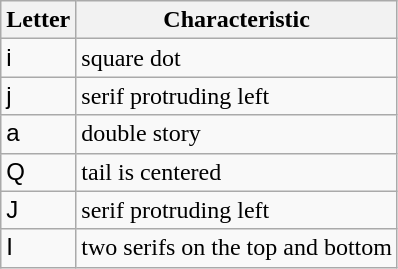<table class="wikitable">
<tr>
<th>Letter</th>
<th>Characteristic</th>
</tr>
<tr>
<td style="font-family: 'Verdana', sans-serif">i</td>
<td>square dot</td>
</tr>
<tr>
<td style="font-family: 'Verdana', sans-serif">j</td>
<td>serif protruding left</td>
</tr>
<tr>
<td style="font-family: 'Verdana', sans-serif">a</td>
<td>double story</td>
</tr>
<tr>
<td style="font-family: 'Verdana', sans-serif">Q</td>
<td>tail is centered</td>
</tr>
<tr>
<td style="font-family: 'Verdana', sans-serif">J</td>
<td>serif protruding left</td>
</tr>
<tr>
<td style="font-family: 'Verdana', sans-serif">I</td>
<td>two serifs on the top and bottom</td>
</tr>
</table>
